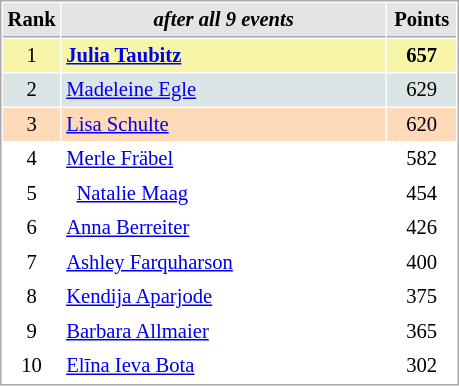<table cellspacing="1" cellpadding="3" style="border:1px solid #AAAAAA;font-size:86%">
<tr style="background-color: #E4E4E4;">
<th style="border-bottom:1px solid #AAAAAA; width: 10px;">Rank</th>
<th style="border-bottom:1px solid #AAAAAA; width: 210px;"><em>after all 9 events</em></th>
<th style="border-bottom:1px solid #AAAAAA; width: 40px;">Points</th>
</tr>
<tr style="background:#f7f6a8;">
<td align=center>1</td>
<td> <strong><a href='#'>Julia Taubitz</a></strong></td>
<td align=center><strong>657</strong></td>
</tr>
<tr style="background:#dce5e5;">
<td align=center>2</td>
<td> <a href='#'>Madeleine Egle</a></td>
<td align=center>629</td>
</tr>
<tr style="background:#ffdab9;">
<td align=center>3</td>
<td> <a href='#'>Lisa Schulte</a></td>
<td align=center>620</td>
</tr>
<tr>
<td align=center>4</td>
<td> <a href='#'>Merle Fräbel</a></td>
<td align=center>582</td>
</tr>
<tr>
<td align=center>5</td>
<td>  <a href='#'>Natalie Maag</a></td>
<td align=center>454</td>
</tr>
<tr>
<td align=center>6</td>
<td> <a href='#'>Anna Berreiter</a></td>
<td align=center>426</td>
</tr>
<tr>
<td align=center>7</td>
<td> <a href='#'>Ashley Farquharson</a></td>
<td align=center>400</td>
</tr>
<tr>
<td align=center>8</td>
<td> <a href='#'>Kendija Aparjode</a></td>
<td align=center>375</td>
</tr>
<tr>
<td align=center>9</td>
<td> <a href='#'>Barbara Allmaier</a></td>
<td align=center>365</td>
</tr>
<tr>
<td align=center>10</td>
<td> <a href='#'>Elīna Ieva Bota</a></td>
<td align=center>302</td>
</tr>
</table>
